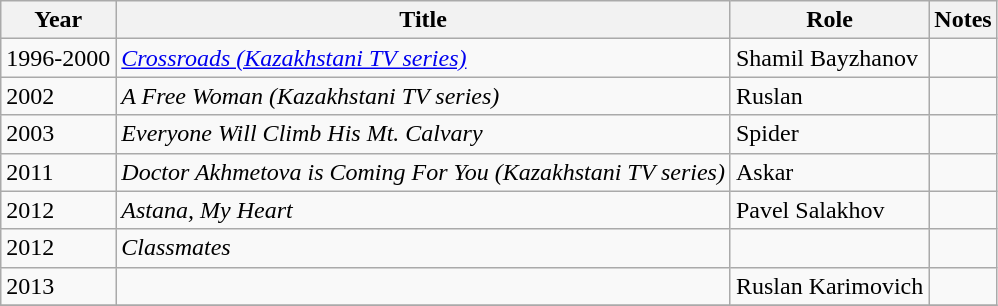<table class="wikitable plainrowheaders sortable" style="margin-right: 0;">
<tr>
<th scope="col">Year</th>
<th scope="col">Title</th>
<th scope="col">Role</th>
<th scope="col" class="unsortable">Notes</th>
</tr>
<tr>
<td>1996-2000</td>
<td><em><a href='#'>Crossroads (Kazakhstani TV series)</a></em></td>
<td>Shamil Bayzhanov</td>
<td></td>
</tr>
<tr>
<td>2002</td>
<td><em>A Free Woman (Kazakhstani TV series)</em></td>
<td>Ruslan</td>
<td></td>
</tr>
<tr>
<td>2003</td>
<td><em>Everyone Will Climb His Mt. Calvary</em></td>
<td>Spider</td>
<td></td>
</tr>
<tr>
<td>2011</td>
<td><em>Doctor Akhmetova is Coming For You (Kazakhstani TV series)</em></td>
<td>Askar</td>
<td></td>
</tr>
<tr>
<td>2012</td>
<td><em>Astana, My Heart</em></td>
<td>Pavel Salakhov</td>
<td></td>
</tr>
<tr>
<td>2012</td>
<td><em>Classmates</em></td>
<td></td>
<td></td>
</tr>
<tr>
<td>2013</td>
<td><em></em></td>
<td>Ruslan Karimovich</td>
<td></td>
</tr>
<tr>
</tr>
</table>
